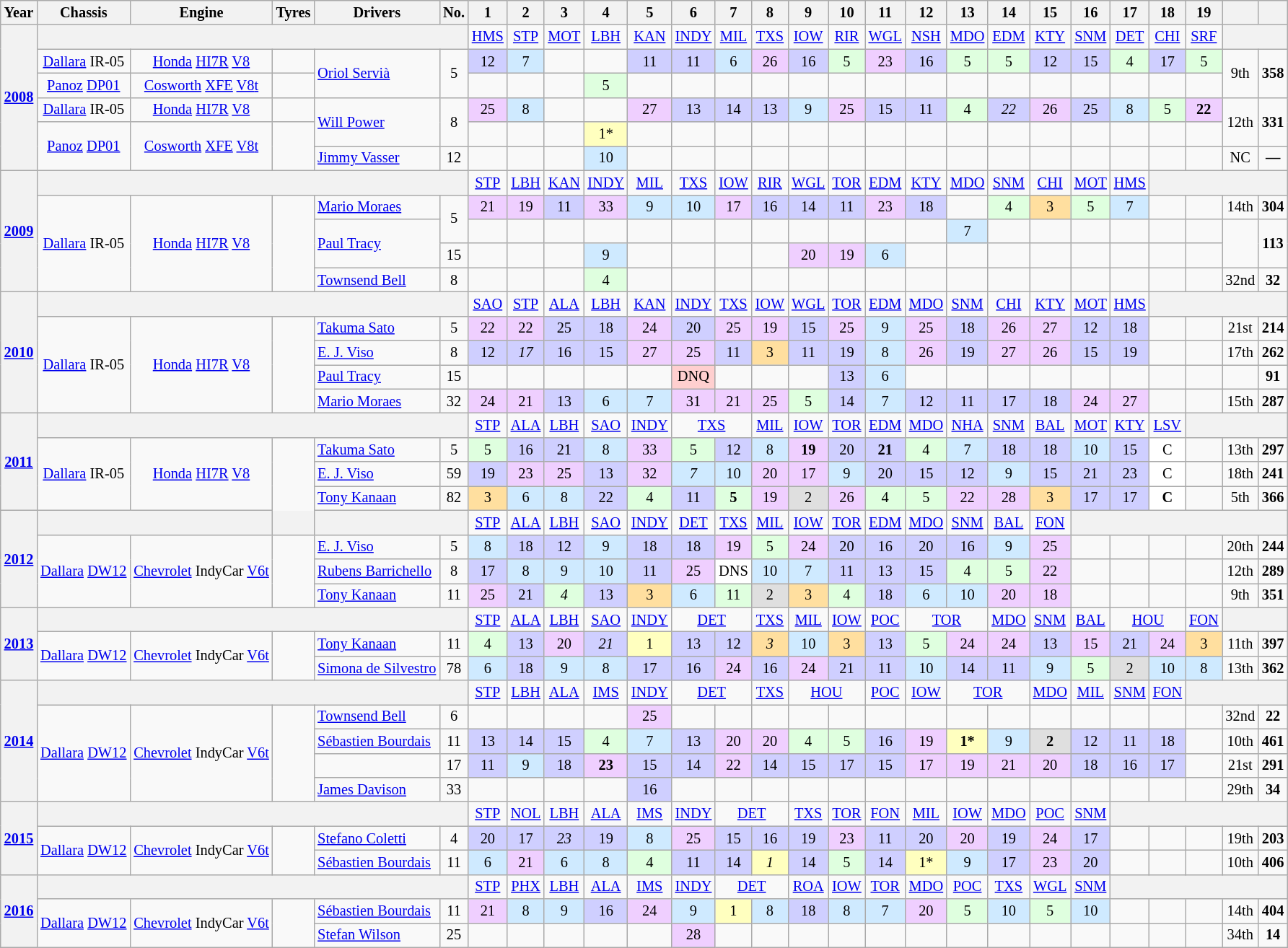<table class="wikitable" style="text-align:center; font-size:85%">
<tr>
<th>Year</th>
<th>Chassis</th>
<th>Engine</th>
<th>Tyres</th>
<th>Drivers</th>
<th>No.</th>
<th>1</th>
<th>2</th>
<th>3</th>
<th>4</th>
<th>5</th>
<th>6</th>
<th>7</th>
<th>8</th>
<th>9</th>
<th>10</th>
<th>11</th>
<th>12</th>
<th>13</th>
<th>14</th>
<th>15</th>
<th>16</th>
<th>17</th>
<th>18</th>
<th>19</th>
<th></th>
<th></th>
</tr>
<tr>
<th rowspan="6"><a href='#'>2008</a></th>
<th colspan=5></th>
<td><a href='#'>HMS</a></td>
<td><a href='#'>STP</a></td>
<td><a href='#'>MOT</a></td>
<td><a href='#'>LBH</a></td>
<td><a href='#'>KAN</a></td>
<td><a href='#'>INDY</a></td>
<td><a href='#'>MIL</a></td>
<td><a href='#'>TXS</a></td>
<td><a href='#'>IOW</a></td>
<td><a href='#'>RIR</a></td>
<td><a href='#'>WGL</a></td>
<td><a href='#'>NSH</a></td>
<td><a href='#'>MDO</a></td>
<td><a href='#'>EDM</a></td>
<td><a href='#'>KTY</a></td>
<td><a href='#'>SNM</a></td>
<td><a href='#'>DET</a></td>
<td><a href='#'>CHI</a></td>
<td><a href='#'>SRF</a></td>
<th colspan=2></th>
</tr>
<tr>
<td><a href='#'>Dallara</a> IR-05</td>
<td><a href='#'>Honda</a> <a href='#'>HI7R</a> <a href='#'>V8</a></td>
<td></td>
<td align="left" rowspan=2> <a href='#'>Oriol Servià</a></td>
<td rowspan=2>5</td>
<td style="background:#cfcfff;">12</td>
<td style="background:#cfeaff;">7</td>
<td></td>
<td></td>
<td style="background:#cfcfff;">11</td>
<td style="background:#cfcfff;">11</td>
<td style="background:#cfeaff;">6</td>
<td style="background:#efcfff;">26</td>
<td style="background:#cfcfff;">16</td>
<td style="background:#dfffdf;">5</td>
<td style="background:#efcfff;">23</td>
<td style="background:#cfcfff;">16</td>
<td style="background:#dfffdf;">5</td>
<td style="background:#dfffdf;">5</td>
<td style="background:#cfcfff;">12</td>
<td style="background:#cfcfff;">15</td>
<td style="background:#dfffdf;">4</td>
<td style="background:#cfcfff;">17</td>
<td style="background:#dfffdf;">5</td>
<td rowspan=2>9th</td>
<td rowspan=2><strong>358</strong></td>
</tr>
<tr>
<td><a href='#'>Panoz</a> <a href='#'>DP01</a></td>
<td><a href='#'>Cosworth</a> <a href='#'>XFE</a> <a href='#'>V8</a><a href='#'>t</a></td>
<td></td>
<td></td>
<td></td>
<td></td>
<td style="background:#dfffdf;">5</td>
<td></td>
<td></td>
<td></td>
<td></td>
<td></td>
<td></td>
<td></td>
<td></td>
<td></td>
<td></td>
<td></td>
<td></td>
<td></td>
<td></td>
<td></td>
</tr>
<tr>
<td><a href='#'>Dallara</a> IR-05</td>
<td><a href='#'>Honda</a> <a href='#'>HI7R</a> <a href='#'>V8</a></td>
<td></td>
<td align="left" rowspan=2> <a href='#'>Will Power</a></td>
<td rowspan=2>8</td>
<td style="background:#efcfff;">25</td>
<td style="background:#cfeaff;">8</td>
<td></td>
<td></td>
<td style="background:#efcfff;">27</td>
<td style="background:#cfcfff;">13</td>
<td style="background:#cfcfff;">14</td>
<td style="background:#cfcfff;">13</td>
<td style="background:#cfeaff;">9</td>
<td style="background:#efcfff;">25</td>
<td style="background:#cfcfff;">15</td>
<td style="background:#cfcfff;">11</td>
<td style="background:#dfffdf;">4</td>
<td style="background:#cfcfff;"><em>22</em></td>
<td style="background:#efcfff;">26</td>
<td style="background:#cfcfff;">25</td>
<td style="background:#cfeaff;">8</td>
<td style="background:#dfffdf;">5</td>
<td style="background:#efcfff;"><strong>22</strong></td>
<td rowspan=2>12th</td>
<td rowspan=2><strong>331</strong></td>
</tr>
<tr>
<td rowspan=2><a href='#'>Panoz</a> <a href='#'>DP01</a></td>
<td rowspan=2><a href='#'>Cosworth</a> <a href='#'>XFE</a> <a href='#'>V8</a><a href='#'>t</a></td>
<td rowspan=2></td>
<td></td>
<td></td>
<td></td>
<td style="background:#ffffbf;">1*</td>
<td></td>
<td></td>
<td></td>
<td></td>
<td></td>
<td></td>
<td></td>
<td></td>
<td></td>
<td></td>
<td></td>
<td></td>
<td></td>
<td></td>
<td></td>
</tr>
<tr>
<td align="left"> <a href='#'>Jimmy Vasser</a></td>
<td>12</td>
<td></td>
<td></td>
<td></td>
<td style="background:#cfeaff;">10</td>
<td></td>
<td></td>
<td></td>
<td></td>
<td></td>
<td></td>
<td></td>
<td></td>
<td></td>
<td></td>
<td></td>
<td></td>
<td></td>
<td></td>
<td></td>
<td>NC</td>
<td><strong>—</strong></td>
</tr>
<tr>
<th rowspan=5><a href='#'>2009</a></th>
<th colspan=5></th>
<td><a href='#'>STP</a></td>
<td><a href='#'>LBH</a></td>
<td><a href='#'>KAN</a></td>
<td><a href='#'>INDY</a></td>
<td><a href='#'>MIL</a></td>
<td><a href='#'>TXS</a></td>
<td><a href='#'>IOW</a></td>
<td><a href='#'>RIR</a></td>
<td><a href='#'>WGL</a></td>
<td><a href='#'>TOR</a></td>
<td><a href='#'>EDM</a></td>
<td><a href='#'>KTY</a></td>
<td><a href='#'>MDO</a></td>
<td><a href='#'>SNM</a></td>
<td><a href='#'>CHI</a></td>
<td><a href='#'>MOT</a></td>
<td><a href='#'>HMS</a></td>
<th colspan=4></th>
</tr>
<tr>
<td rowspan=4><a href='#'>Dallara</a> IR-05</td>
<td rowspan=4><a href='#'>Honda</a> <a href='#'>HI7R</a> <a href='#'>V8</a></td>
<td rowspan=4></td>
<td align="left"> <a href='#'>Mario Moraes</a></td>
<td rowspan=2>5</td>
<td style="background:#EFCFFF;">21</td>
<td style="background:#EFCFFF;">19</td>
<td style="background:#CFCFFF;">11</td>
<td style="background:#EFCFFF;">33</td>
<td style="background:#CFEAFF;">9</td>
<td style="background:#CFEAFF;">10</td>
<td style="background:#EFCFFF;">17</td>
<td style="background:#CFCFFF;">16</td>
<td style="background:#CFCFFF;">14</td>
<td style="background:#CFCFFF;">11</td>
<td style="background:#EFCFFF;">23</td>
<td style="background:#CFCFFF;">18</td>
<td></td>
<td style="background:#DFFFDF;">4</td>
<td style="background:#FFDF9F;">3</td>
<td style="background:#DFFFDF;">5</td>
<td style="background:#CFEAFF;">7</td>
<td></td>
<td></td>
<td>14th</td>
<td><strong>304</strong></td>
</tr>
<tr>
<td rowspan=2 align="left"> <a href='#'>Paul Tracy</a></td>
<td></td>
<td></td>
<td></td>
<td></td>
<td></td>
<td></td>
<td></td>
<td></td>
<td></td>
<td></td>
<td></td>
<td></td>
<td style="background:#CFEAFF;">7</td>
<td></td>
<td></td>
<td></td>
<td></td>
<td></td>
<td></td>
<td rowspan=2></td>
<td rowspan=2><strong>113</strong></td>
</tr>
<tr>
<td>15</td>
<td></td>
<td></td>
<td></td>
<td style="background:#CFEAFF;">9</td>
<td></td>
<td></td>
<td></td>
<td></td>
<td style="background:#EFCFFF;">20</td>
<td style="background:#EFCFFF;">19</td>
<td style="background:#CFEAFF;">6</td>
<td></td>
<td></td>
<td></td>
<td></td>
<td></td>
<td></td>
<td></td>
<td></td>
</tr>
<tr>
<td align="left"> <a href='#'>Townsend Bell</a></td>
<td>8</td>
<td></td>
<td></td>
<td></td>
<td style="background:#DFFFDF;">4</td>
<td></td>
<td></td>
<td></td>
<td></td>
<td></td>
<td></td>
<td></td>
<td></td>
<td></td>
<td></td>
<td></td>
<td></td>
<td></td>
<td></td>
<td></td>
<td>32nd</td>
<td><strong>32</strong></td>
</tr>
<tr>
<th rowspan="5"><a href='#'>2010</a></th>
<th colspan=5></th>
<td><a href='#'>SAO</a></td>
<td><a href='#'>STP</a></td>
<td><a href='#'>ALA</a></td>
<td><a href='#'>LBH</a></td>
<td><a href='#'>KAN</a></td>
<td><a href='#'>INDY</a></td>
<td><a href='#'>TXS</a></td>
<td><a href='#'>IOW</a></td>
<td><a href='#'>WGL</a></td>
<td><a href='#'>TOR</a></td>
<td><a href='#'>EDM</a></td>
<td><a href='#'>MDO</a></td>
<td><a href='#'>SNM</a></td>
<td><a href='#'>CHI</a></td>
<td><a href='#'>KTY</a></td>
<td><a href='#'>MOT</a></td>
<td><a href='#'>HMS</a></td>
<th colspan=4></th>
</tr>
<tr>
<td rowspan="4"><a href='#'>Dallara</a> IR-05</td>
<td rowspan="4"><a href='#'>Honda</a> <a href='#'>HI7R</a> <a href='#'>V8</a></td>
<td rowspan=4></td>
<td align="left"> <a href='#'>Takuma Sato</a></td>
<td>5</td>
<td style="background:#EFCFFF;">22</td>
<td style="background:#EFCFFF;">22</td>
<td style="background:#CFCFFF;">25</td>
<td style="background:#CFCFFF;">18</td>
<td style="background:#EFCFFF;">24</td>
<td style="background:#CFCFFF;">20</td>
<td style="background:#EFCFFF;">25</td>
<td style="background:#EFCFFF;">19</td>
<td style="background:#CFCFFF;">15</td>
<td style="background:#EFCFFF;">25</td>
<td style="background:#CFEAFF;">9</td>
<td style="background:#EFCFFF;">25</td>
<td style="background:#CFCFFF;">18</td>
<td style="background:#EFCFFF;">26</td>
<td style="background:#EFCFFF;">27</td>
<td style="background:#CFCFFF;">12</td>
<td style="background:#CFCFFF;">18</td>
<td></td>
<td></td>
<td>21st</td>
<td><strong>214</strong></td>
</tr>
<tr>
<td align="left"> <a href='#'>E. J. Viso</a></td>
<td>8</td>
<td style="background:#CFCFFF;">12</td>
<td style="background:#CFCFFF;"><em>17</em></td>
<td style="background:#CFCFFF;">16</td>
<td style="background:#CFCFFF;">15</td>
<td style="background:#EFCFFF;">27</td>
<td style="background:#EFCFFF;">25</td>
<td style="background:#CFCFFF;">11</td>
<td style="background:#FFDF9F;">3</td>
<td style="background:#CFCFFF;">11</td>
<td style="background:#CFCFFF;">19</td>
<td style="background:#CFEAFF;">8</td>
<td style="background:#EFCFFF;">26</td>
<td style="background:#CFCFFF;">19</td>
<td style="background:#EFCFFF;">27</td>
<td style="background:#EFCFFF;">26</td>
<td style="background:#CFCFFF;">15</td>
<td style="background:#CFCFFF;">19</td>
<td></td>
<td></td>
<td>17th</td>
<td><strong>262</strong></td>
</tr>
<tr>
<td align="left"> <a href='#'>Paul Tracy</a></td>
<td>15</td>
<td></td>
<td></td>
<td></td>
<td></td>
<td></td>
<td style="background:#FFCFCF;">DNQ</td>
<td></td>
<td></td>
<td></td>
<td style="background:#CFCFFF;">13</td>
<td style="background:#CFEAFF;">6</td>
<td></td>
<td></td>
<td></td>
<td></td>
<td></td>
<td></td>
<td></td>
<td></td>
<td></td>
<td><strong>91</strong></td>
</tr>
<tr>
<td align="left"> <a href='#'>Mario Moraes</a></td>
<td>32</td>
<td style="background:#EFCFFF;">24</td>
<td style="background:#EFCFFF;">21</td>
<td style="background:#CFCFFF;">13</td>
<td style="background:#CFEAFF;">6</td>
<td style="background:#CFEAFF;">7</td>
<td style="background:#EFCFFF;">31</td>
<td style="background:#EFCFFF;">21</td>
<td style="background:#EFCFFF;">25</td>
<td style="background:#DFFFDF;">5</td>
<td style="background:#CFCFFF;">14</td>
<td style="background:#CFEAFF;">7</td>
<td style="background:#CFCFFF;">12</td>
<td style="background:#CFCFFF;">11</td>
<td style="background:#CFCFFF;">17</td>
<td style="background:#CFCFFF;">18</td>
<td style="background:#EFCFFF;">24</td>
<td style="background:#EFCFFF;">27</td>
<td></td>
<td></td>
<td>15th</td>
<td><strong>287</strong></td>
</tr>
<tr>
<th rowspan="4"><a href='#'>2011</a></th>
<th colspan=5></th>
<td><a href='#'>STP</a></td>
<td><a href='#'>ALA</a></td>
<td><a href='#'>LBH</a></td>
<td><a href='#'>SAO</a></td>
<td><a href='#'>INDY</a></td>
<td colspan="2"><a href='#'>TXS</a></td>
<td><a href='#'>MIL</a></td>
<td><a href='#'>IOW</a></td>
<td><a href='#'>TOR</a></td>
<td><a href='#'>EDM</a></td>
<td><a href='#'>MDO</a></td>
<td><a href='#'>NHA</a></td>
<td><a href='#'>SNM</a></td>
<td><a href='#'>BAL</a></td>
<td><a href='#'>MOT</a></td>
<td><a href='#'>KTY</a></td>
<td><a href='#'>LSV</a></td>
<th colspan=3></th>
</tr>
<tr>
<td rowspan="3"><a href='#'>Dallara</a> IR-05</td>
<td rowspan="3"><a href='#'>Honda</a> <a href='#'>HI7R</a> <a href='#'>V8</a></td>
<td rowspan=4></td>
<td align="left"> <a href='#'>Takuma Sato</a></td>
<td>5</td>
<td style="background:#DFFFDF;">5</td>
<td style="background:#CFCFFF;">16</td>
<td style="background:#CFCFFF;">21</td>
<td style="background:#CFEAFF;">8</td>
<td style="background:#EFCFFF;">33</td>
<td style="background:#DFFFDF;">5</td>
<td style="background:#CFCFFF;">12</td>
<td style="background:#CFEAFF;">8</td>
<td style="background:#EFCFFF;"><strong>19</strong></td>
<td style="background:#CFCFFF;">20</td>
<td style="background:#CFCFFF;"><strong>21</strong></td>
<td style="background:#DFFFDF;">4</td>
<td style="background:#CFEAFF;">7</td>
<td style="background:#CFCFFF;">18</td>
<td style="background:#CFCFFF;">18</td>
<td style="background:#CFEAFF;">10</td>
<td style="background:#CFCFFF;">15</td>
<td style="background:white;">C</td>
<td></td>
<td>13th</td>
<td><strong>297</strong></td>
</tr>
<tr>
<td align="left"> <a href='#'>E. J. Viso</a></td>
<td>59</td>
<td style="background:#CFCFFF;">19</td>
<td style="background:#EFCFFF;">23</td>
<td style="background:#EFCFFF;">25</td>
<td style="background:#CFCFFF;">13</td>
<td style="background:#EFCFFF;">32</td>
<td style="background:#CFEAFF;"><em>7</em></td>
<td style="background:#CFEAFF;">10</td>
<td style="background:#EFCFFF;">20</td>
<td style="background:#EFCFFF;">17</td>
<td style="background:#CFEAFF;">9</td>
<td style="background:#CFCFFF;">20</td>
<td style="background:#CFCFFF;">15</td>
<td style="background:#CFCFFF;">12</td>
<td style="background:#CFEAFF;">9</td>
<td style="background:#CFCFFF;">15</td>
<td style="background:#CFCFFF;">21</td>
<td style="background:#CFCFFF;">23</td>
<td style="background:white;">C</td>
<td></td>
<td>18th</td>
<td><strong>241</strong></td>
</tr>
<tr>
<td align="left"> <a href='#'>Tony Kanaan</a></td>
<td>82</td>
<td style="background:#FFDF9F;">3</td>
<td style="background:#CFEAFF;">6</td>
<td style="background:#CFEAFF;">8</td>
<td style="background:#CFCFFF;">22</td>
<td style="background:#DFFFDF;">4</td>
<td style="background:#CFCFFF;">11</td>
<td style="background:#DFFFDF;"><strong>5</strong></td>
<td style="background:#EFCFFF;">19</td>
<td style="background:#DFDFDF;">2</td>
<td style="background:#EFCFFF;">26</td>
<td style="background:#DFFFDF;">4</td>
<td style="background:#DFFFDF;">5</td>
<td style="background:#EFCFFF;">22</td>
<td style="background:#EFCFFF;">28</td>
<td style="background:#FFDF9F;">3</td>
<td style="background:#CFCFFF;">17</td>
<td style="background:#CFCFFF;">17</td>
<td style="background:white;"><strong>C</strong></td>
<td></td>
<td>5th</td>
<td><strong>366</strong></td>
</tr>
<tr>
<th rowspan="4"><a href='#'>2012</a></th>
<th colspan=5></th>
<td><a href='#'>STP</a></td>
<td><a href='#'>ALA</a></td>
<td><a href='#'>LBH</a></td>
<td><a href='#'>SAO</a></td>
<td><a href='#'>INDY</a></td>
<td><a href='#'>DET</a></td>
<td><a href='#'>TXS</a></td>
<td><a href='#'>MIL</a></td>
<td><a href='#'>IOW</a></td>
<td><a href='#'>TOR</a></td>
<td><a href='#'>EDM</a></td>
<td><a href='#'>MDO</a></td>
<td><a href='#'>SNM</a></td>
<td><a href='#'>BAL</a></td>
<td><a href='#'>FON</a></td>
<th colspan=6></th>
</tr>
<tr>
<td rowspan="3"><a href='#'>Dallara</a> <a href='#'>DW12</a></td>
<td rowspan="3"><a href='#'>Chevrolet</a> IndyCar <a href='#'>V6</a><a href='#'>t</a></td>
<td rowspan=3></td>
<td align="left"> <a href='#'>E. J. Viso</a></td>
<td>5</td>
<td style="background:#CFEAFF;">8</td>
<td style="background:#CFCFFF;">18</td>
<td style="background:#CFCFFF;">12</td>
<td style="background:#CFEAFF;">9</td>
<td style="background:#CFCFFF;">18</td>
<td style="background:#CFCFFF;">18</td>
<td style="background:#EFCFFF;">19</td>
<td style="background:#DFFFDF;">5</td>
<td style="background:#EFCFFF;">24</td>
<td style="background:#CFCFFF;">20</td>
<td style="background:#CFCFFF;">16</td>
<td style="background:#CFCFFF;">20</td>
<td style="background:#CFCFFF;">16</td>
<td style="background:#CFEAFF;">9</td>
<td style="background:#EFCFFF;">25</td>
<td></td>
<td></td>
<td></td>
<td></td>
<td>20th</td>
<td><strong>244</strong></td>
</tr>
<tr>
<td align="left"> <a href='#'>Rubens Barrichello</a></td>
<td>8</td>
<td style="background:#CFCFFF;">17</td>
<td style="background:#CFEAFF;">8</td>
<td style="background:#CFEAFF;">9</td>
<td style="background:#CFEAFF;">10</td>
<td style="background:#CFCFFF;">11</td>
<td style="background:#EFCFFF;">25</td>
<td style="background:#FFFFFF;">DNS</td>
<td style="background:#CFEAFF;">10</td>
<td style="background:#CFEAFF;">7</td>
<td style="background:#CFCFFF;">11</td>
<td style="background:#CFCFFF;">13</td>
<td style="background:#CFCFFF;">15</td>
<td style="background:#DFFFDF;">4</td>
<td style="background:#DFFFDF;">5</td>
<td style="background:#EFCFFF;">22</td>
<td></td>
<td></td>
<td></td>
<td></td>
<td>12th</td>
<td><strong>289</strong></td>
</tr>
<tr>
<td align="left"> <a href='#'>Tony Kanaan</a></td>
<td>11</td>
<td style="background:#efcfff;">25</td>
<td style="background:#cfcfff;">21</td>
<td style="background:#DFFFDF;"><em>4</em></td>
<td style="background:#cfcfff;">13</td>
<td style="background:#ffdf9f;">3</td>
<td style="background:#cfeaff;">6</td>
<td style="background:#dfffdf;">11</td>
<td style="background:#dfdfdf;">2</td>
<td style="background:#ffdf9f;">3</td>
<td style="background:#dfffdf;">4</td>
<td style="background:#cfcfff;">18</td>
<td style="background:#cfeaff;">6</td>
<td style="background:#cfeaff;">10</td>
<td style="background:#efcfff;">20</td>
<td style="background:#efcfff;">18</td>
<td></td>
<td></td>
<td></td>
<td></td>
<td>9th</td>
<td><strong>351</strong></td>
</tr>
<tr>
<th rowspan="3"><a href='#'>2013</a></th>
<th colspan=5></th>
<td><a href='#'>STP</a></td>
<td><a href='#'>ALA</a></td>
<td><a href='#'>LBH</a></td>
<td><a href='#'>SAO</a></td>
<td><a href='#'>INDY</a></td>
<td colspan=2><a href='#'>DET</a></td>
<td><a href='#'>TXS</a></td>
<td><a href='#'>MIL</a></td>
<td><a href='#'>IOW</a></td>
<td><a href='#'>POC</a></td>
<td colspan=2><a href='#'>TOR</a></td>
<td><a href='#'>MDO</a></td>
<td><a href='#'>SNM</a></td>
<td><a href='#'>BAL</a></td>
<td colspan=2><a href='#'>HOU</a></td>
<td><a href='#'>FON</a></td>
<th colspan=2></th>
</tr>
<tr>
<td rowspan="2"><a href='#'>Dallara</a> <a href='#'>DW12</a></td>
<td rowspan="2"><a href='#'>Chevrolet</a> IndyCar <a href='#'>V6</a><a href='#'>t</a></td>
<td rowspan=2></td>
<td align="left"> <a href='#'>Tony Kanaan</a></td>
<td>11</td>
<td style="background:#DFFFDF;">4</td>
<td style="background:#CFCFFF;">13</td>
<td style="background:#EFCFFF;">20</td>
<td style="background:#CFCFFF;"><em>21</em></td>
<td style="background:#FFFFBF;">1</td>
<td style="background:#CFCFFF;">13</td>
<td style="background:#CFCFFF;">12</td>
<td style="background:#FFDF9F;"><em>3</em></td>
<td style="background:#CFEAFF;">10</td>
<td style="background:#FFDF9F;">3</td>
<td style="background:#CFCFFF;">13</td>
<td style="background:#DFFFDF;">5</td>
<td style="background:#EFCFFF;">24</td>
<td style="background:#EFCFFF;">24</td>
<td style="background:#CFCFFF;">13</td>
<td style="background:#EFCFFF;">15</td>
<td style="background:#CFCFFF;">21</td>
<td style="background:#EFCFFF;">24</td>
<td style="background:#FFDF9F;">3</td>
<td>11th</td>
<td><strong>397</strong></td>
</tr>
<tr>
<td align="left"> <a href='#'>Simona de Silvestro</a></td>
<td>78</td>
<td style="background:#CFEAFF;">6</td>
<td style="background:#CFCFFF;">18</td>
<td style="background:#CFEAFF;">9</td>
<td style="background:#CFEAFF;">8</td>
<td style="background:#CFCFFF;">17</td>
<td style="background:#CFCFFF;">16</td>
<td style="background:#EFCFFF;">24</td>
<td style="background:#CFCFFF;">16</td>
<td style="background:#EFCFFF;">24</td>
<td style="background:#CFCFFF;">21</td>
<td style="background:#CFCFFF;">11</td>
<td style="background:#CFEAFF;">10</td>
<td style="background:#CFCFFF;">14</td>
<td style="background:#CFCFFF;">11</td>
<td style="background:#CFEAFF;">9</td>
<td style="background:#DFFFDF;">5</td>
<td style="background:#DFDFDF;">2</td>
<td style="background:#CFEAFF;">10</td>
<td style="background:#CFEAFF;">8</td>
<td>13th</td>
<td><strong>362</strong></td>
</tr>
<tr>
<th rowspan="5"><a href='#'>2014</a></th>
<th colspan=5></th>
<td><a href='#'>STP</a></td>
<td><a href='#'>LBH</a></td>
<td><a href='#'>ALA</a></td>
<td><a href='#'>IMS</a></td>
<td><a href='#'>INDY</a></td>
<td colspan=2><a href='#'>DET</a></td>
<td><a href='#'>TXS</a></td>
<td colspan=2><a href='#'>HOU</a></td>
<td><a href='#'>POC</a></td>
<td><a href='#'>IOW</a></td>
<td colspan=2><a href='#'>TOR</a></td>
<td><a href='#'>MDO</a></td>
<td><a href='#'>MIL</a></td>
<td><a href='#'>SNM</a></td>
<td><a href='#'>FON</a></td>
<th colspan=3></th>
</tr>
<tr>
<td rowspan="4"><a href='#'>Dallara</a> <a href='#'>DW12</a></td>
<td rowspan="4"><a href='#'>Chevrolet</a> IndyCar <a href='#'>V6</a><a href='#'>t</a></td>
<td rowspan=4></td>
<td align="left"> <a href='#'>Townsend Bell</a></td>
<td>6</td>
<td></td>
<td></td>
<td></td>
<td></td>
<td style="background:#EFCFFF;">25</td>
<td></td>
<td></td>
<td></td>
<td></td>
<td></td>
<td></td>
<td></td>
<td></td>
<td></td>
<td></td>
<td></td>
<td></td>
<td></td>
<td></td>
<td>32nd</td>
<td><strong>22</strong></td>
</tr>
<tr>
<td align="left"> <a href='#'>Sébastien Bourdais</a></td>
<td>11</td>
<td style="background:#CFCFFF;">13</td>
<td style="background:#CFCFFF;">14</td>
<td style="background:#CFCFFF;">15</td>
<td style="background:#DFFFDF;">4</td>
<td style="background:#CFEAFF;">7</td>
<td style="background:#CFCFFF;">13</td>
<td style="background:#EFCFFF;">20</td>
<td style="background:#EFCFFF;">20</td>
<td style="background:#DFFFDF;">4</td>
<td style="background:#DFFFDF;">5</td>
<td style="background:#CFCFFF;">16</td>
<td style="background:#EFCFFF;">19</td>
<td style="background:#FFFFBF;"><strong>1*</strong></td>
<td style="background:#CFEAFF;">9</td>
<td style="background:#DFDFDF;"><strong>2</strong></td>
<td style="background:#CFCFFF;">12</td>
<td style="background:#CFCFFF;">11</td>
<td style="background:#CFCFFF;">18</td>
<td></td>
<td>10th</td>
<td><strong>461</strong></td>
</tr>
<tr>
<td align="left"></td>
<td>17</td>
<td style="background:#CFCFFF;">11</td>
<td style="background:#CFEAFF;">9</td>
<td style="background:#CFCFFF;">18</td>
<td style="background:#EFCFFF;"><strong>23</strong></td>
<td style="background:#CFCFFF;">15</td>
<td style="background:#CFCFFF;">14</td>
<td style="background:#EFCFFF;">22</td>
<td style="background:#CFCFFF;">14</td>
<td style="background:#CFCFFF;">15</td>
<td style="background:#CFCFFF;">17</td>
<td style="background:#CFCFFF;">15</td>
<td style="background:#EFCFFF;">17</td>
<td style="background:#EFCFFF;">19</td>
<td style="background:#EFCFFF;">21</td>
<td style="background:#EFCFFF;">20</td>
<td style="background:#CFCFFF;">18</td>
<td style="background:#CFCFFF;">16</td>
<td style="background:#CFCFFF;">17</td>
<td></td>
<td>21st</td>
<td><strong>291</strong></td>
</tr>
<tr>
<td align="left"> <a href='#'>James Davison</a></td>
<td>33</td>
<td></td>
<td></td>
<td></td>
<td></td>
<td style="background:#CFCFFF;">16</td>
<td></td>
<td></td>
<td></td>
<td></td>
<td></td>
<td></td>
<td></td>
<td></td>
<td></td>
<td></td>
<td></td>
<td></td>
<td></td>
<td></td>
<td>29th</td>
<td><strong>34</strong></td>
</tr>
<tr>
<th rowspan="3"><a href='#'>2015</a></th>
<th colspan=5></th>
<td><a href='#'>STP</a></td>
<td><a href='#'>NOL</a></td>
<td><a href='#'>LBH</a></td>
<td><a href='#'>ALA</a></td>
<td><a href='#'>IMS</a></td>
<td><a href='#'>INDY</a></td>
<td colspan=2><a href='#'>DET</a></td>
<td><a href='#'>TXS</a></td>
<td><a href='#'>TOR</a></td>
<td><a href='#'>FON</a></td>
<td><a href='#'>MIL</a></td>
<td><a href='#'>IOW</a></td>
<td><a href='#'>MDO</a></td>
<td><a href='#'>POC</a></td>
<td><a href='#'>SNM</a></td>
<th colspan=5></th>
</tr>
<tr>
<td rowspan="2"><a href='#'>Dallara</a> <a href='#'>DW12</a></td>
<td rowspan="2"><a href='#'>Chevrolet</a> IndyCar <a href='#'>V6</a><a href='#'>t</a></td>
<td rowspan=2></td>
<td align="left"> <a href='#'>Stefano Coletti</a></td>
<td>4</td>
<td style="background:#CFCFFF;">20</td>
<td style="background:#CFCFFF;">17</td>
<td style="background:#CFCFFF;"><em>23</em></td>
<td style="background:#CFCFFF;">19</td>
<td style="background:#CFEAFF;">8</td>
<td style="background:#EFCFFF;">25</td>
<td style="background:#CFCFFF;">15</td>
<td style="background:#CFCFFF;">16</td>
<td style="background:#CFCFFF;">19</td>
<td style="background:#EFCFFF;">23</td>
<td style="background:#CFCFFF;">11</td>
<td style="background:#CFCFFF;">20</td>
<td style="background:#EFCFFF;">20</td>
<td style="background:#CFCFFF;">19</td>
<td style="background:#EFCFFF;">24</td>
<td style="background:#CFCFFF;">17</td>
<td></td>
<td></td>
<td></td>
<td>19th</td>
<td><strong>203</strong></td>
</tr>
<tr>
<td align="left"> <a href='#'>Sébastien Bourdais</a></td>
<td>11</td>
<td style="background:#CFEAFF;">6</td>
<td style="background:#EFCFFF;">21</td>
<td style="background:#CFEAFF;">6</td>
<td style="background:#CFEAFF;">8</td>
<td style="background:#DFFFDF;">4</td>
<td style="background:#CFCFFF;">11</td>
<td style="background:#CFCFFF;">14</td>
<td style="background:#FFFFBF;"><em>1</em></td>
<td style="background:#CFCFFF;">14</td>
<td style="background:#DFFFDF;">5</td>
<td style="background:#CFCFFF;">14</td>
<td style="background:#FFFFBF;">1*</td>
<td style="background:#CFEAFF;">9</td>
<td style="background:#CFCFFF;">17</td>
<td style="background:#EFCFFF;">23</td>
<td style="background:#CFCFFF;">20</td>
<td></td>
<td></td>
<td></td>
<td>10th</td>
<td><strong>406</strong></td>
</tr>
<tr>
<th rowspan="3"><a href='#'>2016</a></th>
<th colspan=5></th>
<td><a href='#'>STP</a></td>
<td><a href='#'>PHX</a></td>
<td><a href='#'>LBH</a></td>
<td><a href='#'>ALA</a></td>
<td><a href='#'>IMS</a></td>
<td><a href='#'>INDY</a></td>
<td colspan="2"><a href='#'>DET</a></td>
<td><a href='#'>ROA</a></td>
<td><a href='#'>IOW</a></td>
<td><a href='#'>TOR</a></td>
<td><a href='#'>MDO</a></td>
<td><a href='#'>POC</a></td>
<td><a href='#'>TXS</a></td>
<td><a href='#'>WGL</a></td>
<td><a href='#'>SNM</a></td>
<th colspan=5></th>
</tr>
<tr>
<td rowspan="2"><a href='#'>Dallara</a> <a href='#'>DW12</a></td>
<td rowspan="2"><a href='#'>Chevrolet</a> IndyCar <a href='#'>V6</a><a href='#'>t</a></td>
<td rowspan=2></td>
<td align="left"> <a href='#'>Sébastien Bourdais</a></td>
<td>11</td>
<td style="background:#EFCFFF;">21</td>
<td style="background:#CFEAFF;">8</td>
<td style="background:#CFEAFF;">9</td>
<td style="background:#CFCFFF;">16</td>
<td style="background:#EFCFFF;">24</td>
<td style="background:#CFEAFF;">9</td>
<td style="background:#FFFFBF;">1</td>
<td style="background:#CFEAFF;">8</td>
<td style="background:#CFCFFF;">18</td>
<td style="background:#CFEAFF;">8</td>
<td style="background:#CFEAFF;">7</td>
<td style="background:#EFCFFF;">20</td>
<td style="background:#DFFFDF;">5</td>
<td style="background:#CFEAFF;">10</td>
<td style="background:#DFFFDF;">5</td>
<td style="background:#CFEAFF;">10</td>
<td></td>
<td></td>
<td></td>
<td>14th</td>
<td><strong>404</strong></td>
</tr>
<tr>
<td align="left"> <a href='#'>Stefan Wilson</a></td>
<td>25</td>
<td></td>
<td></td>
<td></td>
<td></td>
<td></td>
<td style="background:#EFCFFF;">28</td>
<td></td>
<td></td>
<td></td>
<td></td>
<td></td>
<td></td>
<td></td>
<td></td>
<td></td>
<td></td>
<td></td>
<td></td>
<td></td>
<td>34th</td>
<td><strong>14</strong></td>
</tr>
</table>
